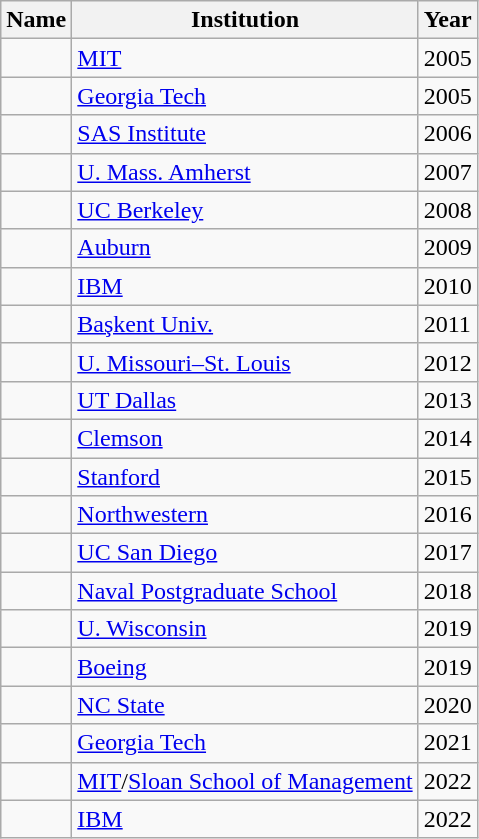<table class="wikitable sortable">
<tr>
<th>Name</th>
<th>Institution</th>
<th>Year</th>
</tr>
<tr>
<td></td>
<td><a href='#'>MIT</a></td>
<td>2005</td>
</tr>
<tr>
<td></td>
<td><a href='#'>Georgia Tech</a></td>
<td>2005</td>
</tr>
<tr>
<td></td>
<td><a href='#'>SAS Institute</a></td>
<td>2006</td>
</tr>
<tr>
<td></td>
<td><a href='#'>U. Mass. Amherst</a></td>
<td>2007</td>
</tr>
<tr>
<td></td>
<td><a href='#'>UC Berkeley</a></td>
<td>2008</td>
</tr>
<tr>
<td></td>
<td><a href='#'>Auburn</a></td>
<td>2009</td>
</tr>
<tr>
<td></td>
<td><a href='#'>IBM</a></td>
<td>2010</td>
</tr>
<tr>
<td></td>
<td><a href='#'>Başkent Univ.</a></td>
<td>2011</td>
</tr>
<tr>
<td></td>
<td><a href='#'>U. Missouri–St. Louis</a></td>
<td>2012</td>
</tr>
<tr>
<td></td>
<td><a href='#'>UT Dallas</a></td>
<td>2013</td>
</tr>
<tr>
<td></td>
<td><a href='#'>Clemson</a></td>
<td>2014</td>
</tr>
<tr>
<td></td>
<td><a href='#'>Stanford</a></td>
<td>2015</td>
</tr>
<tr>
<td></td>
<td><a href='#'>Northwestern</a></td>
<td>2016</td>
</tr>
<tr>
<td></td>
<td><a href='#'>UC San Diego</a></td>
<td>2017</td>
</tr>
<tr>
<td></td>
<td><a href='#'>Naval Postgraduate School</a></td>
<td>2018</td>
</tr>
<tr>
<td></td>
<td><a href='#'>U. Wisconsin</a></td>
<td>2019</td>
</tr>
<tr>
<td></td>
<td><a href='#'>Boeing</a></td>
<td>2019</td>
</tr>
<tr>
<td></td>
<td><a href='#'>NC State</a></td>
<td>2020</td>
</tr>
<tr>
<td></td>
<td><a href='#'>Georgia Tech</a></td>
<td>2021</td>
</tr>
<tr>
<td></td>
<td><a href='#'>MIT</a>/<a href='#'>Sloan School of Management</a></td>
<td>2022</td>
</tr>
<tr>
<td></td>
<td><a href='#'>IBM</a></td>
<td>2022</td>
</tr>
</table>
